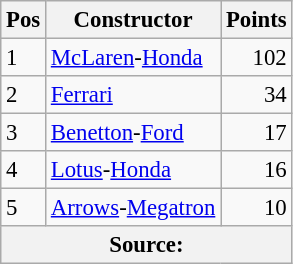<table class="wikitable" style="font-size: 95%;">
<tr>
<th>Pos</th>
<th>Constructor</th>
<th>Points</th>
</tr>
<tr>
<td>1</td>
<td> <a href='#'>McLaren</a>-<a href='#'>Honda</a></td>
<td align=right>102</td>
</tr>
<tr>
<td>2</td>
<td> <a href='#'>Ferrari</a></td>
<td align=right>34</td>
</tr>
<tr>
<td>3</td>
<td> <a href='#'>Benetton</a>-<a href='#'>Ford</a></td>
<td align=right>17</td>
</tr>
<tr>
<td>4</td>
<td> <a href='#'>Lotus</a>-<a href='#'>Honda</a></td>
<td align=right>16</td>
</tr>
<tr>
<td>5</td>
<td> <a href='#'>Arrows</a>-<a href='#'>Megatron</a></td>
<td align=right>10</td>
</tr>
<tr>
<th colspan=4>Source: </th>
</tr>
</table>
